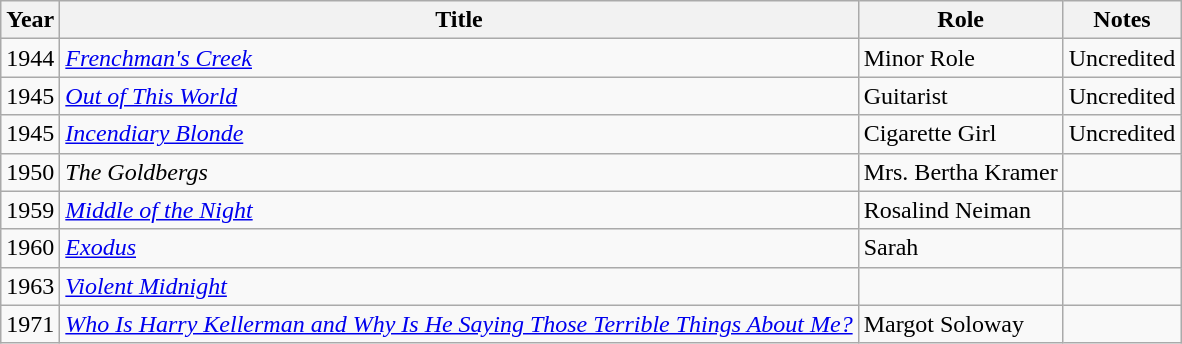<table class="wikitable">
<tr>
<th>Year</th>
<th>Title</th>
<th>Role</th>
<th>Notes</th>
</tr>
<tr>
<td>1944</td>
<td><em><a href='#'>Frenchman's Creek</a></em></td>
<td>Minor Role</td>
<td>Uncredited</td>
</tr>
<tr>
<td>1945</td>
<td><em><a href='#'>Out of This World</a></em></td>
<td>Guitarist</td>
<td>Uncredited</td>
</tr>
<tr>
<td>1945</td>
<td><em><a href='#'>Incendiary Blonde</a></em></td>
<td>Cigarette Girl</td>
<td>Uncredited</td>
</tr>
<tr>
<td>1950</td>
<td><em>The Goldbergs</em></td>
<td>Mrs. Bertha Kramer</td>
<td></td>
</tr>
<tr>
<td>1959</td>
<td><em><a href='#'>Middle of the Night</a></em></td>
<td>Rosalind Neiman</td>
<td></td>
</tr>
<tr>
<td>1960</td>
<td><em><a href='#'>Exodus</a></em></td>
<td>Sarah</td>
<td></td>
</tr>
<tr>
<td>1963</td>
<td><em><a href='#'>Violent Midnight</a></em></td>
<td></td>
<td></td>
</tr>
<tr>
<td>1971</td>
<td><em><a href='#'>Who Is Harry Kellerman and Why Is He Saying Those Terrible Things About Me?</a></em></td>
<td>Margot Soloway</td>
<td></td>
</tr>
</table>
